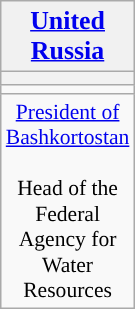<table class="wikitable" style="font-size:90%; text-align:center;">
<tr>
<td colspan="30" style="background:#f1f1f1;"><big><strong><a href='#'>United Russia</a></strong></big></td>
</tr>
<tr>
<th style="width:3em; font-size:135%; background:"><a href='#'></a></th>
</tr>
<tr>
<td></td>
</tr>
<tr>
<td><a href='#'>President of Bashkortostan</a><br><br>Head of the Federal Agency for<br>Water Resources<br></td>
</tr>
</table>
